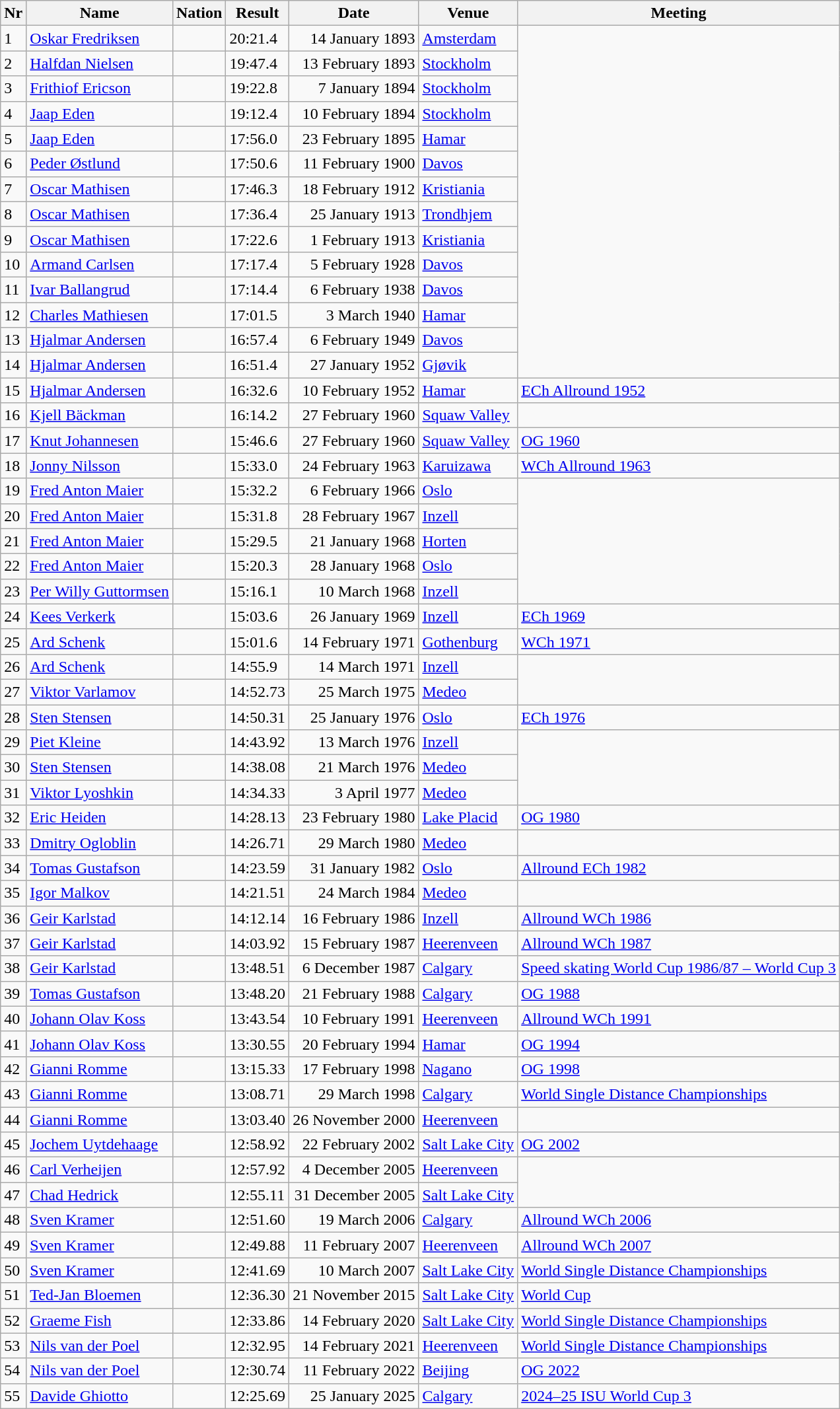<table class="wikitable">
<tr align="left">
<th>Nr</th>
<th>Name</th>
<th>Nation</th>
<th>Result</th>
<th>Date</th>
<th>Venue</th>
<th>Meeting</th>
</tr>
<tr>
<td>1</td>
<td><a href='#'>Oskar Fredriksen</a></td>
<td></td>
<td>20:21.4</td>
<td align="right">14 January 1893</td>
<td><a href='#'>Amsterdam</a></td>
</tr>
<tr>
<td>2</td>
<td><a href='#'>Halfdan Nielsen</a></td>
<td></td>
<td>19:47.4</td>
<td align="right">13 February 1893</td>
<td><a href='#'>Stockholm</a></td>
</tr>
<tr>
<td>3</td>
<td><a href='#'>Frithiof Ericson</a></td>
<td></td>
<td>19:22.8</td>
<td align="right">7 January 1894</td>
<td><a href='#'>Stockholm</a></td>
</tr>
<tr>
<td>4</td>
<td><a href='#'>Jaap Eden</a></td>
<td></td>
<td>19:12.4</td>
<td align="right">10 February 1894</td>
<td><a href='#'>Stockholm</a></td>
</tr>
<tr>
<td>5</td>
<td><a href='#'>Jaap Eden</a></td>
<td></td>
<td>17:56.0</td>
<td align="right">23 February 1895</td>
<td><a href='#'>Hamar</a></td>
</tr>
<tr>
<td>6</td>
<td><a href='#'>Peder Østlund</a></td>
<td></td>
<td>17:50.6</td>
<td align="right">11 February 1900</td>
<td><a href='#'>Davos</a></td>
</tr>
<tr>
<td>7</td>
<td><a href='#'>Oscar Mathisen</a></td>
<td></td>
<td>17:46.3</td>
<td align="right">18 February 1912</td>
<td><a href='#'>Kristiania</a></td>
</tr>
<tr>
<td>8</td>
<td><a href='#'>Oscar Mathisen</a></td>
<td></td>
<td>17:36.4</td>
<td align="right">25 January 1913</td>
<td><a href='#'>Trondhjem</a></td>
</tr>
<tr>
<td>9</td>
<td><a href='#'>Oscar Mathisen</a></td>
<td></td>
<td>17:22.6</td>
<td align="right">1 February 1913</td>
<td><a href='#'>Kristiania</a></td>
</tr>
<tr>
<td>10</td>
<td><a href='#'>Armand Carlsen</a></td>
<td></td>
<td>17:17.4</td>
<td align="right">5 February 1928</td>
<td><a href='#'>Davos</a></td>
</tr>
<tr>
<td>11</td>
<td><a href='#'>Ivar Ballangrud</a></td>
<td></td>
<td>17:14.4</td>
<td align="right">6 February 1938</td>
<td><a href='#'>Davos</a></td>
</tr>
<tr>
<td>12</td>
<td><a href='#'>Charles Mathiesen</a></td>
<td></td>
<td>17:01.5</td>
<td align="right">3 March 1940</td>
<td><a href='#'>Hamar</a></td>
</tr>
<tr>
<td>13</td>
<td><a href='#'>Hjalmar Andersen</a></td>
<td></td>
<td>16:57.4</td>
<td align="right">6 February 1949</td>
<td><a href='#'>Davos</a></td>
</tr>
<tr>
<td>14</td>
<td><a href='#'>Hjalmar Andersen</a></td>
<td></td>
<td>16:51.4</td>
<td align="right">27 January 1952</td>
<td><a href='#'>Gjøvik</a></td>
</tr>
<tr>
<td>15</td>
<td><a href='#'>Hjalmar Andersen</a></td>
<td></td>
<td>16:32.6</td>
<td align="right">10 February 1952</td>
<td><a href='#'>Hamar</a></td>
<td><a href='#'>ECh Allround 1952</a></td>
</tr>
<tr>
<td>16</td>
<td><a href='#'>Kjell Bäckman</a></td>
<td></td>
<td>16:14.2</td>
<td align="right">27 February 1960</td>
<td><a href='#'>Squaw Valley</a></td>
</tr>
<tr>
<td>17</td>
<td><a href='#'>Knut Johannesen</a></td>
<td></td>
<td>15:46.6</td>
<td align="right">27 February 1960</td>
<td><a href='#'>Squaw Valley</a></td>
<td><a href='#'>OG 1960</a></td>
</tr>
<tr>
<td>18</td>
<td><a href='#'>Jonny Nilsson</a></td>
<td></td>
<td>15:33.0</td>
<td align="right">24 February 1963</td>
<td><a href='#'>Karuizawa</a></td>
<td><a href='#'>WCh Allround 1963</a></td>
</tr>
<tr>
<td>19</td>
<td><a href='#'>Fred Anton Maier</a></td>
<td></td>
<td>15:32.2</td>
<td align="right">6 February 1966</td>
<td><a href='#'>Oslo</a></td>
</tr>
<tr>
<td>20</td>
<td><a href='#'>Fred Anton Maier</a></td>
<td></td>
<td>15:31.8</td>
<td align="right">28 February 1967</td>
<td><a href='#'>Inzell</a></td>
</tr>
<tr>
<td>21</td>
<td><a href='#'>Fred Anton Maier</a></td>
<td></td>
<td>15:29.5</td>
<td align="right">21 January 1968</td>
<td><a href='#'>Horten</a></td>
</tr>
<tr>
<td>22</td>
<td><a href='#'>Fred Anton Maier</a></td>
<td></td>
<td>15:20.3</td>
<td align="right">28 January 1968</td>
<td><a href='#'>Oslo</a></td>
</tr>
<tr>
<td>23</td>
<td><a href='#'>Per Willy Guttormsen</a></td>
<td></td>
<td>15:16.1</td>
<td align="right">10 March 1968</td>
<td><a href='#'>Inzell</a></td>
</tr>
<tr>
<td>24</td>
<td><a href='#'>Kees Verkerk</a></td>
<td></td>
<td>15:03.6</td>
<td align="right">26 January 1969</td>
<td><a href='#'>Inzell</a></td>
<td><a href='#'>ECh 1969</a></td>
</tr>
<tr>
<td>25</td>
<td><a href='#'>Ard Schenk</a></td>
<td></td>
<td>15:01.6</td>
<td align="right">14 February 1971</td>
<td><a href='#'>Gothenburg</a></td>
<td><a href='#'>WCh 1971</a></td>
</tr>
<tr>
<td>26</td>
<td><a href='#'>Ard Schenk</a></td>
<td></td>
<td>14:55.9</td>
<td align="right">14 March 1971</td>
<td><a href='#'>Inzell</a></td>
</tr>
<tr>
<td>27</td>
<td><a href='#'>Viktor Varlamov</a></td>
<td></td>
<td>14:52.73</td>
<td align="right">25 March 1975</td>
<td><a href='#'>Medeo</a></td>
</tr>
<tr>
<td>28</td>
<td><a href='#'>Sten Stensen</a></td>
<td></td>
<td>14:50.31</td>
<td align="right">25 January 1976</td>
<td><a href='#'>Oslo</a></td>
<td><a href='#'>ECh 1976</a></td>
</tr>
<tr>
<td>29</td>
<td><a href='#'>Piet Kleine</a></td>
<td></td>
<td>14:43.92</td>
<td align="right">13 March 1976</td>
<td><a href='#'>Inzell</a></td>
</tr>
<tr>
<td>30</td>
<td><a href='#'>Sten Stensen</a></td>
<td></td>
<td>14:38.08</td>
<td align="right">21 March 1976</td>
<td><a href='#'>Medeo</a></td>
</tr>
<tr>
<td>31</td>
<td><a href='#'>Viktor Lyoshkin</a></td>
<td></td>
<td>14:34.33</td>
<td align="right">3 April 1977</td>
<td><a href='#'>Medeo</a></td>
</tr>
<tr>
<td>32</td>
<td><a href='#'>Eric Heiden</a></td>
<td></td>
<td>14:28.13</td>
<td align="right">23 February 1980</td>
<td><a href='#'>Lake Placid</a></td>
<td><a href='#'>OG 1980</a></td>
</tr>
<tr>
<td>33</td>
<td><a href='#'>Dmitry Ogloblin</a></td>
<td></td>
<td>14:26.71</td>
<td align="right">29 March 1980</td>
<td><a href='#'>Medeo</a></td>
</tr>
<tr>
<td>34</td>
<td><a href='#'>Tomas Gustafson</a></td>
<td></td>
<td>14:23.59</td>
<td align="right">31 January 1982</td>
<td><a href='#'>Oslo</a></td>
<td><a href='#'>Allround ECh 1982</a></td>
</tr>
<tr>
<td>35</td>
<td><a href='#'>Igor Malkov</a></td>
<td></td>
<td>14:21.51</td>
<td align="right">24 March 1984</td>
<td><a href='#'>Medeo</a></td>
</tr>
<tr>
<td>36</td>
<td><a href='#'>Geir Karlstad</a></td>
<td></td>
<td>14:12.14</td>
<td align="right">16 February 1986</td>
<td><a href='#'>Inzell</a></td>
<td><a href='#'>Allround WCh 1986</a></td>
</tr>
<tr>
<td>37</td>
<td><a href='#'>Geir Karlstad</a></td>
<td></td>
<td>14:03.92</td>
<td align="right">15 February 1987</td>
<td><a href='#'>Heerenveen</a></td>
<td><a href='#'>Allround WCh 1987</a></td>
</tr>
<tr>
<td>38</td>
<td><a href='#'>Geir Karlstad</a></td>
<td></td>
<td>13:48.51</td>
<td align="right">6 December 1987</td>
<td><a href='#'>Calgary</a></td>
<td><a href='#'>Speed skating World Cup 1986/87 – World Cup 3</a></td>
</tr>
<tr>
<td>39</td>
<td><a href='#'>Tomas Gustafson</a></td>
<td></td>
<td>13:48.20</td>
<td align="right">21 February 1988</td>
<td><a href='#'>Calgary</a></td>
<td><a href='#'>OG 1988</a></td>
</tr>
<tr>
<td>40</td>
<td><a href='#'>Johann Olav Koss</a></td>
<td></td>
<td>13:43.54</td>
<td align="right">10 February 1991</td>
<td><a href='#'>Heerenveen</a></td>
<td><a href='#'>Allround WCh 1991</a></td>
</tr>
<tr>
<td>41</td>
<td><a href='#'>Johann Olav Koss</a></td>
<td></td>
<td>13:30.55</td>
<td align="right">20 February 1994</td>
<td><a href='#'>Hamar</a></td>
<td><a href='#'>OG 1994</a></td>
</tr>
<tr>
<td>42</td>
<td><a href='#'>Gianni Romme</a></td>
<td></td>
<td>13:15.33</td>
<td align="right">17 February 1998</td>
<td><a href='#'>Nagano</a></td>
<td><a href='#'>OG 1998</a></td>
</tr>
<tr>
<td>43</td>
<td><a href='#'>Gianni Romme</a></td>
<td></td>
<td>13:08.71</td>
<td align="right">29 March 1998</td>
<td><a href='#'>Calgary</a></td>
<td><a href='#'>World Single Distance Championships</a></td>
</tr>
<tr>
<td>44</td>
<td><a href='#'>Gianni Romme</a></td>
<td></td>
<td>13:03.40</td>
<td align="right">26 November 2000</td>
<td><a href='#'>Heerenveen</a></td>
</tr>
<tr>
<td>45</td>
<td><a href='#'>Jochem Uytdehaage</a></td>
<td></td>
<td>12:58.92</td>
<td align="right">22 February 2002</td>
<td><a href='#'>Salt Lake City</a></td>
<td><a href='#'>OG 2002</a></td>
</tr>
<tr>
<td>46</td>
<td><a href='#'>Carl Verheijen</a></td>
<td></td>
<td>12:57.92</td>
<td align="right">4 December 2005</td>
<td><a href='#'>Heerenveen</a></td>
</tr>
<tr>
<td>47</td>
<td><a href='#'>Chad Hedrick</a></td>
<td></td>
<td>12:55.11</td>
<td align="right">31 December 2005</td>
<td><a href='#'>Salt Lake City</a></td>
</tr>
<tr>
<td>48</td>
<td><a href='#'>Sven Kramer</a></td>
<td></td>
<td>12:51.60</td>
<td align="right">19 March 2006</td>
<td><a href='#'>Calgary</a></td>
<td><a href='#'>Allround WCh 2006</a></td>
</tr>
<tr>
<td>49</td>
<td><a href='#'>Sven Kramer</a></td>
<td></td>
<td>12:49.88</td>
<td align="right">11 February 2007</td>
<td><a href='#'>Heerenveen</a></td>
<td><a href='#'>Allround WCh 2007</a></td>
</tr>
<tr>
<td>50</td>
<td><a href='#'>Sven Kramer</a></td>
<td></td>
<td>12:41.69</td>
<td align="right">10 March 2007</td>
<td><a href='#'>Salt Lake City</a></td>
<td><a href='#'>World Single Distance Championships</a></td>
</tr>
<tr>
<td>51</td>
<td><a href='#'>Ted-Jan Bloemen</a></td>
<td></td>
<td>12:36.30</td>
<td align="right">21 November 2015</td>
<td><a href='#'>Salt Lake City</a></td>
<td><a href='#'>World Cup</a></td>
</tr>
<tr>
<td>52</td>
<td><a href='#'>Graeme Fish</a></td>
<td></td>
<td>12:33.86</td>
<td align="right">14 February 2020</td>
<td><a href='#'>Salt Lake City</a></td>
<td><a href='#'>World Single Distance Championships</a></td>
</tr>
<tr>
<td>53</td>
<td><a href='#'>Nils van der Poel</a></td>
<td></td>
<td>12:32.95</td>
<td align="right">14 February 2021</td>
<td><a href='#'>Heerenveen</a></td>
<td><a href='#'>World Single Distance Championships</a></td>
</tr>
<tr>
<td>54</td>
<td><a href='#'>Nils van der Poel</a></td>
<td></td>
<td>12:30.74</td>
<td align="right">11 February 2022</td>
<td><a href='#'>Beijing</a></td>
<td><a href='#'>OG 2022</a></td>
</tr>
<tr>
<td>55</td>
<td><a href='#'>Davide Ghiotto</a></td>
<td></td>
<td>12:25.69</td>
<td align="right">25 January 2025</td>
<td><a href='#'>Calgary</a></td>
<td><a href='#'>2024–25 ISU World Cup 3</a></td>
</tr>
</table>
